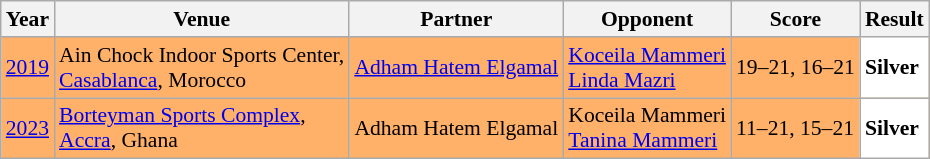<table class="sortable wikitable" style="font-size: 90%">
<tr>
<th>Year</th>
<th>Venue</th>
<th>Partner</th>
<th>Opponent</th>
<th>Score</th>
<th>Result</th>
</tr>
<tr style="background:#FFB069">
<td align="center"><a href='#'>2019</a></td>
<td align="left">Ain Chock Indoor Sports Center,<br><a href='#'>Casablanca</a>, Morocco</td>
<td align="left"> <a href='#'>Adham Hatem Elgamal</a></td>
<td align="left"> <a href='#'>Koceila Mammeri</a> <br>  <a href='#'>Linda Mazri</a></td>
<td align="left">19–21, 16–21</td>
<td style="text-align:left; background:white"> <strong>Silver</strong></td>
</tr>
<tr style="background:#FFB069">
<td align="center"><a href='#'>2023</a></td>
<td align="left"><a href='#'>Borteyman Sports Complex</a>,<br><a href='#'>Accra</a>, Ghana</td>
<td align="left"> Adham Hatem Elgamal</td>
<td align="left"> Koceila Mammeri<br> <a href='#'>Tanina Mammeri</a></td>
<td align="left">11–21, 15–21</td>
<td style="text-align:left; background:white"> <strong>Silver</strong></td>
</tr>
</table>
